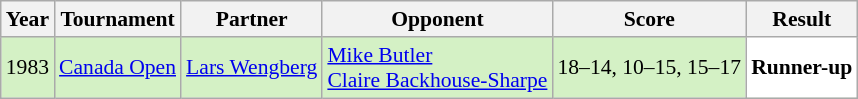<table class="sortable wikitable" style="font-size: 90%;">
<tr>
<th>Year</th>
<th>Tournament</th>
<th>Partner</th>
<th>Opponent</th>
<th>Score</th>
<th>Result</th>
</tr>
<tr style="background:#D4F1C5">
<td align="center">1983</td>
<td align="left"><a href='#'>Canada Open</a></td>
<td align="left"> <a href='#'>Lars Wengberg</a></td>
<td align="left"> <a href='#'>Mike Butler</a> <br>  <a href='#'>Claire Backhouse-Sharpe</a></td>
<td align="left">18–14, 10–15, 15–17</td>
<td style="text-align:left; background:white"> <strong>Runner-up</strong></td>
</tr>
</table>
